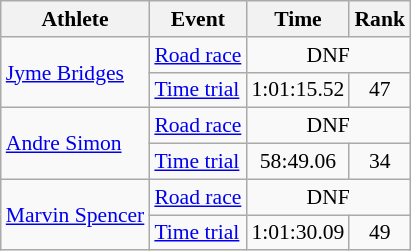<table class=wikitable style="font-size:90%">
<tr>
<th>Athlete</th>
<th>Event</th>
<th>Time</th>
<th>Rank</th>
</tr>
<tr align=center>
<td align=left rowspan=2><a href='#'>Jyme Bridges</a></td>
<td align=left><a href='#'>Road race</a></td>
<td colspan=2>DNF</td>
</tr>
<tr align=center>
<td align=left><a href='#'>Time trial</a></td>
<td>1:01:15.52</td>
<td>47</td>
</tr>
<tr align=center>
<td align=left rowspan=2><a href='#'>Andre Simon</a></td>
<td align=left><a href='#'>Road race</a></td>
<td colspan=2>DNF</td>
</tr>
<tr align=center>
<td align=left><a href='#'>Time trial</a></td>
<td>58:49.06</td>
<td>34</td>
</tr>
<tr align=center>
<td align=left rowspan=2><a href='#'>Marvin Spencer</a></td>
<td align=left><a href='#'>Road race</a></td>
<td colspan=2>DNF</td>
</tr>
<tr align=center>
<td align=left><a href='#'>Time trial</a></td>
<td>1:01:30.09</td>
<td>49</td>
</tr>
</table>
